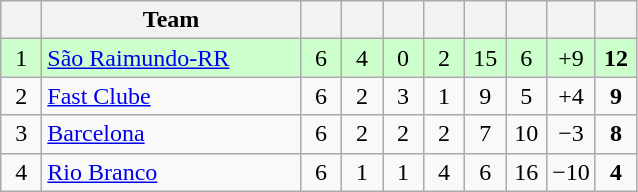<table class="wikitable" style="text-align: center;">
<tr>
<th width=20></th>
<th width=165>Team</th>
<th width=20></th>
<th width=20></th>
<th width=20></th>
<th width=20></th>
<th width=20></th>
<th width=20></th>
<th width=20></th>
<th width=20></th>
</tr>
<tr bgcolor=#ccffcc>
<td>1</td>
<td align=left> <a href='#'>São Raimundo-RR</a></td>
<td>6</td>
<td>4</td>
<td>0</td>
<td>2</td>
<td>15</td>
<td>6</td>
<td>+9</td>
<td><strong>12</strong></td>
</tr>
<tr>
<td>2</td>
<td align=left> <a href='#'>Fast Clube</a></td>
<td>6</td>
<td>2</td>
<td>3</td>
<td>1</td>
<td>9</td>
<td>5</td>
<td>+4</td>
<td><strong>9</strong></td>
</tr>
<tr>
<td>3</td>
<td align=left> <a href='#'>Barcelona</a></td>
<td>6</td>
<td>2</td>
<td>2</td>
<td>2</td>
<td>7</td>
<td>10</td>
<td>−3</td>
<td><strong>8</strong></td>
</tr>
<tr>
<td>4</td>
<td align=left> <a href='#'>Rio Branco</a></td>
<td>6</td>
<td>1</td>
<td>1</td>
<td>4</td>
<td>6</td>
<td>16</td>
<td>−10</td>
<td><strong>4</strong></td>
</tr>
</table>
